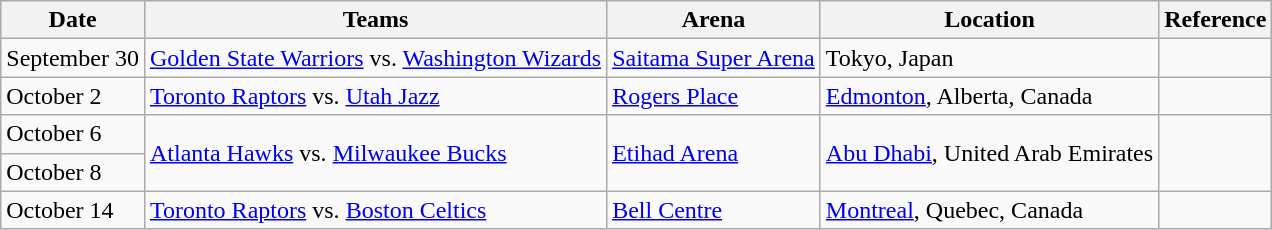<table class="wikitable">
<tr>
<th>Date</th>
<th>Teams</th>
<th>Arena</th>
<th>Location</th>
<th>Reference</th>
</tr>
<tr>
<td>September 30</td>
<td rowspan="2"><a href='#'>Golden State Warriors</a> vs. <a href='#'>Washington Wizards</a></td>
<td rowspan="2"><a href='#'>Saitama Super Arena</a></td>
<td rowspan="2">Tokyo, Japan</td>
<td rowspan="2"></td>
</tr>
<tr>
<td rowspan="2">October 2</td>
</tr>
<tr>
<td><a href='#'>Toronto Raptors</a> vs. <a href='#'>Utah Jazz</a></td>
<td><a href='#'>Rogers Place</a></td>
<td><a href='#'>Edmonton</a>, Alberta, Canada</td>
<td></td>
</tr>
<tr>
<td>October 6</td>
<td rowspan="2"><a href='#'>Atlanta Hawks</a> vs. <a href='#'>Milwaukee Bucks</a></td>
<td rowspan="2"><a href='#'>Etihad Arena</a></td>
<td rowspan="2"><a href='#'>Abu Dhabi</a>, United Arab Emirates</td>
<td rowspan="2"></td>
</tr>
<tr>
<td>October 8</td>
</tr>
<tr>
<td>October 14</td>
<td><a href='#'>Toronto Raptors</a> vs. <a href='#'>Boston Celtics</a></td>
<td><a href='#'>Bell Centre</a></td>
<td><a href='#'>Montreal</a>, Quebec, Canada</td>
<td></td>
</tr>
</table>
